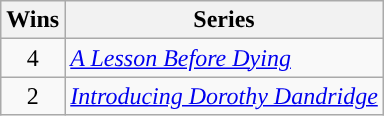<table class="wikitable">
<tr>
<th>Wins</th>
<th>Series</th>
</tr>
<tr>
<td rowspan="1" style="text-align:center">4</td>
<td><em><a href='#'>A Lesson Before Dying</a></em></td>
</tr>
<tr>
<td rowspan="1" style="text-align:center">2</td>
<td><em><a href='#'>Introducing Dorothy Dandridge</a></em></td>
</tr>
</table>
